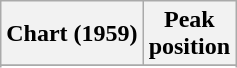<table class="wikitable sortable">
<tr>
<th align="center">Chart (1959)</th>
<th align="center">Peak<br>position</th>
</tr>
<tr>
</tr>
<tr>
</tr>
</table>
